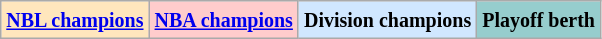<table class="wikitable">
<tr>
<td style="background:#FFE6BD;"><small><strong><a href='#'>NBL champions</a></strong></small></td>
<td style="background:#fcc;"><small><strong><a href='#'>NBA champions</a></strong></small></td>
<td style="background:#d0e7ff;"><small><strong>Division champions</strong></small></td>
<td style="background:#96cdcd;"><small><strong>Playoff berth</strong></small></td>
</tr>
</table>
